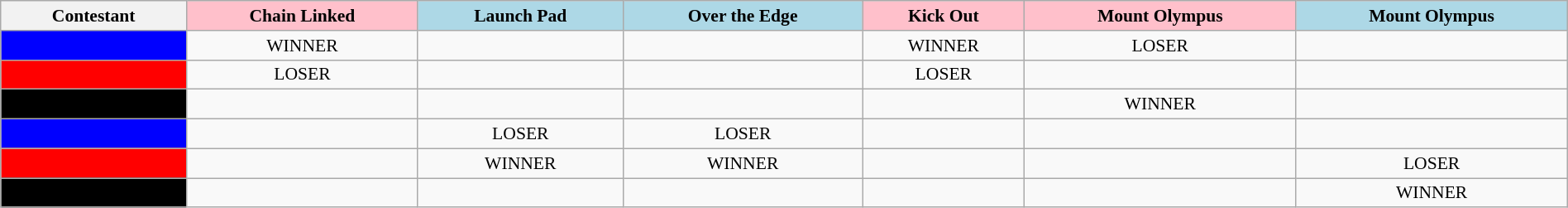<table class="wikitable" style="text-align:center; font-size:90%; width:100%">
<tr>
<th>Contestant</th>
<th style="background:pink;">Chain Linked</th>
<th style="background:lightblue;">Launch Pad</th>
<th style="background:lightblue;">Over the Edge</th>
<th style="background:pink;">Kick Out</th>
<th style="background:pink;">Mount Olympus</th>
<th style="background:lightblue;">Mount Olympus</th>
</tr>
<tr>
<td style="background:blue;"></td>
<td>WINNER</td>
<td></td>
<td></td>
<td>WINNER</td>
<td>LOSER</td>
<td></td>
</tr>
<tr>
<td style="background:red;"></td>
<td>LOSER</td>
<td></td>
<td></td>
<td>LOSER</td>
<td></td>
<td></td>
</tr>
<tr>
<td style="background:black;"></td>
<td></td>
<td></td>
<td></td>
<td></td>
<td>WINNER</td>
<td></td>
</tr>
<tr>
<td style="background:blue;"></td>
<td></td>
<td>LOSER</td>
<td>LOSER</td>
<td></td>
<td></td>
<td></td>
</tr>
<tr>
<td style="background:red;"></td>
<td></td>
<td>WINNER</td>
<td>WINNER</td>
<td></td>
<td></td>
<td>LOSER</td>
</tr>
<tr>
<td style="background:black;"></td>
<td></td>
<td></td>
<td></td>
<td></td>
<td></td>
<td>WINNER</td>
</tr>
</table>
